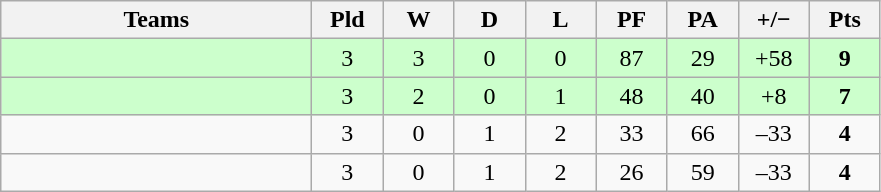<table class="wikitable" style="text-align: center;">
<tr>
<th width="200">Teams</th>
<th width="40">Pld</th>
<th width="40">W</th>
<th width="40">D</th>
<th width="40">L</th>
<th width="40">PF</th>
<th width="40">PA</th>
<th width="40">+/−</th>
<th width="40">Pts</th>
</tr>
<tr bgcolor=ccffcc>
<td align=left></td>
<td>3</td>
<td>3</td>
<td>0</td>
<td>0</td>
<td>87</td>
<td>29</td>
<td>+58</td>
<td><strong>9</strong></td>
</tr>
<tr bgcolor=ccffcc>
<td align=left></td>
<td>3</td>
<td>2</td>
<td>0</td>
<td>1</td>
<td>48</td>
<td>40</td>
<td>+8</td>
<td><strong>7</strong></td>
</tr>
<tr>
<td align=left></td>
<td>3</td>
<td>0</td>
<td>1</td>
<td>2</td>
<td>33</td>
<td>66</td>
<td>–33</td>
<td><strong>4</strong></td>
</tr>
<tr>
<td align=left></td>
<td>3</td>
<td>0</td>
<td>1</td>
<td>2</td>
<td>26</td>
<td>59</td>
<td>–33</td>
<td><strong>4</strong></td>
</tr>
</table>
